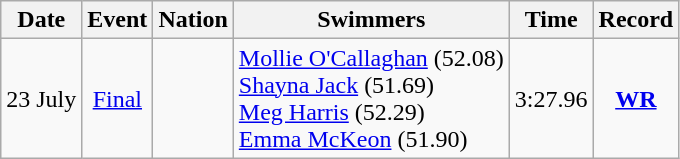<table class="wikitable" style=text-align:center>
<tr>
<th>Date</th>
<th>Event</th>
<th>Nation</th>
<th>Swimmers</th>
<th>Time</th>
<th>Record</th>
</tr>
<tr>
<td>23 July</td>
<td><a href='#'>Final</a></td>
<td align=left></td>
<td align=left><a href='#'>Mollie O'Callaghan</a> (52.08)<br><a href='#'>Shayna Jack</a> (51.69)<br><a href='#'>Meg Harris</a> (52.29)<br><a href='#'>Emma McKeon</a> (51.90)</td>
<td>3:27.96</td>
<td><strong><a href='#'>WR</a></strong></td>
</tr>
</table>
